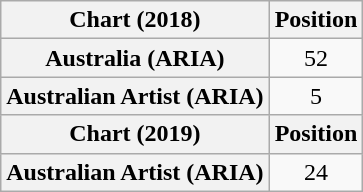<table class="wikitable plainrowheaders" style="text-align:center">
<tr>
<th scope="col">Chart (2018)</th>
<th scope="col">Position</th>
</tr>
<tr>
<th scope="row">Australia (ARIA)</th>
<td>52</td>
</tr>
<tr>
<th scope="row">Australian Artist (ARIA)</th>
<td>5</td>
</tr>
<tr>
<th scope="col">Chart (2019)</th>
<th scope="col">Position</th>
</tr>
<tr>
<th scope="row">Australian Artist (ARIA)</th>
<td>24</td>
</tr>
</table>
